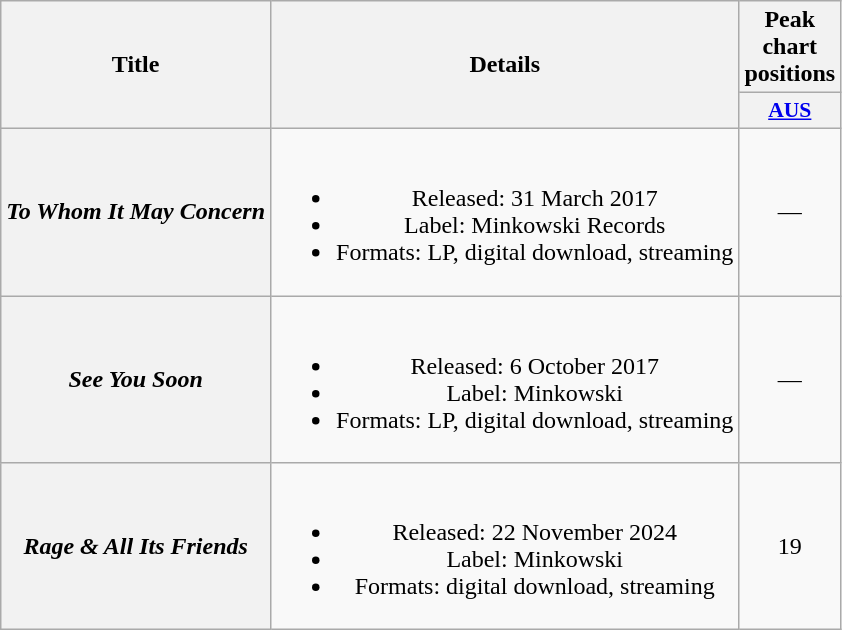<table class="wikitable plainrowheaders" style="text-align:center;">
<tr>
<th scope="col" rowspan="2">Title</th>
<th scope="col" rowspan="2">Details</th>
<th scope="col" colspan="1">Peak chart positions</th>
</tr>
<tr>
<th scope="col" style="width:3em;font-size:90%;"><a href='#'>AUS</a><br></th>
</tr>
<tr>
<th scope="row"><em>To Whom It May Concern</em></th>
<td><br><ul><li>Released: 31 March 2017</li><li>Label: Minkowski Records</li><li>Formats: LP, digital download, streaming</li></ul></td>
<td>—</td>
</tr>
<tr>
<th scope="row"><em>See You Soon</em></th>
<td><br><ul><li>Released: 6 October 2017</li><li>Label: Minkowski</li><li>Formats: LP, digital download, streaming</li></ul></td>
<td>—</td>
</tr>
<tr>
<th scope="row"><em>Rage & All Its Friends</em></th>
<td><br><ul><li>Released: 22 November 2024</li><li>Label: Minkowski</li><li>Formats: digital download, streaming</li></ul></td>
<td>19</td>
</tr>
</table>
